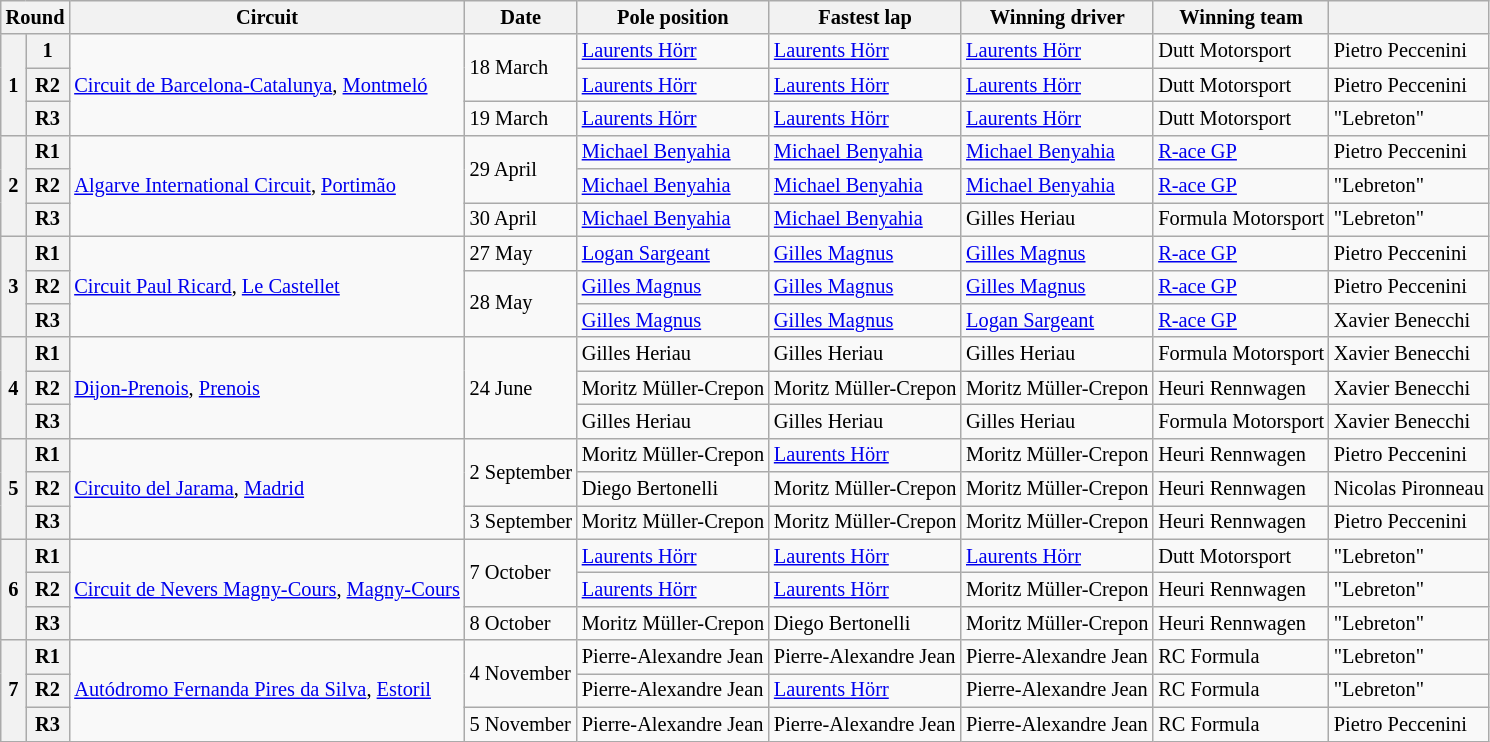<table class="wikitable" style="font-size: 85%">
<tr>
<th colspan=2>Round</th>
<th>Circuit</th>
<th>Date</th>
<th>Pole position</th>
<th>Fastest lap</th>
<th>Winning driver</th>
<th>Winning team</th>
<th></th>
</tr>
<tr>
<th rowspan=3>1</th>
<th>1</th>
<td rowspan=3> <a href='#'>Circuit de Barcelona-Catalunya</a>, <a href='#'>Montmeló</a></td>
<td rowspan=2>18 March</td>
<td> <a href='#'>Laurents Hörr</a></td>
<td> <a href='#'>Laurents Hörr</a></td>
<td> <a href='#'>Laurents Hörr</a></td>
<td> Dutt Motorsport</td>
<td> Pietro Peccenini</td>
</tr>
<tr>
<th>R2</th>
<td> <a href='#'>Laurents Hörr</a></td>
<td> <a href='#'>Laurents Hörr</a></td>
<td> <a href='#'>Laurents Hörr</a></td>
<td> Dutt Motorsport</td>
<td> Pietro Peccenini</td>
</tr>
<tr>
<th>R3</th>
<td>19 March</td>
<td> <a href='#'>Laurents Hörr</a></td>
<td> <a href='#'>Laurents Hörr</a></td>
<td> <a href='#'>Laurents Hörr</a></td>
<td> Dutt Motorsport</td>
<td> "Lebreton"</td>
</tr>
<tr>
<th rowspan=3>2</th>
<th>R1</th>
<td rowspan=3> <a href='#'>Algarve International Circuit</a>, <a href='#'>Portimão</a></td>
<td rowspan=2>29 April</td>
<td> <a href='#'>Michael Benyahia</a></td>
<td> <a href='#'>Michael Benyahia</a></td>
<td> <a href='#'>Michael Benyahia</a></td>
<td> <a href='#'>R-ace GP</a></td>
<td> Pietro Peccenini</td>
</tr>
<tr>
<th>R2</th>
<td> <a href='#'>Michael Benyahia</a></td>
<td> <a href='#'>Michael Benyahia</a></td>
<td> <a href='#'>Michael Benyahia</a></td>
<td> <a href='#'>R-ace GP</a></td>
<td> "Lebreton"</td>
</tr>
<tr>
<th>R3</th>
<td>30 April</td>
<td> <a href='#'>Michael Benyahia</a></td>
<td> <a href='#'>Michael Benyahia</a></td>
<td> Gilles Heriau</td>
<td> Formula Motorsport</td>
<td> "Lebreton"</td>
</tr>
<tr>
<th rowspan=3>3</th>
<th>R1</th>
<td rowspan=3> <a href='#'>Circuit Paul Ricard</a>, <a href='#'>Le Castellet</a></td>
<td>27 May</td>
<td> <a href='#'>Logan Sargeant</a></td>
<td> <a href='#'>Gilles Magnus</a></td>
<td> <a href='#'>Gilles Magnus</a></td>
<td> <a href='#'>R-ace GP</a></td>
<td> Pietro Peccenini</td>
</tr>
<tr>
<th>R2</th>
<td rowspan=2>28 May</td>
<td> <a href='#'>Gilles Magnus</a></td>
<td> <a href='#'>Gilles Magnus</a></td>
<td> <a href='#'>Gilles Magnus</a></td>
<td> <a href='#'>R-ace GP</a></td>
<td> Pietro Peccenini</td>
</tr>
<tr>
<th>R3</th>
<td> <a href='#'>Gilles Magnus</a></td>
<td> <a href='#'>Gilles Magnus</a></td>
<td> <a href='#'>Logan Sargeant</a></td>
<td> <a href='#'>R-ace GP</a></td>
<td> Xavier Benecchi</td>
</tr>
<tr>
<th rowspan=3>4</th>
<th>R1</th>
<td rowspan=3> <a href='#'>Dijon-Prenois</a>, <a href='#'>Prenois</a></td>
<td rowspan=3>24 June</td>
<td> Gilles Heriau</td>
<td> Gilles Heriau</td>
<td> Gilles Heriau</td>
<td> Formula Motorsport</td>
<td> Xavier Benecchi</td>
</tr>
<tr>
<th>R2</th>
<td> Moritz Müller-Crepon</td>
<td> Moritz Müller-Crepon</td>
<td> Moritz Müller-Crepon</td>
<td> Heuri Rennwagen</td>
<td> Xavier Benecchi</td>
</tr>
<tr>
<th>R3</th>
<td> Gilles Heriau</td>
<td> Gilles Heriau</td>
<td> Gilles Heriau</td>
<td> Formula Motorsport</td>
<td> Xavier Benecchi</td>
</tr>
<tr>
<th rowspan=3>5</th>
<th>R1</th>
<td rowspan=3> <a href='#'>Circuito del Jarama</a>, <a href='#'>Madrid</a></td>
<td rowspan=2>2 September</td>
<td> Moritz Müller-Crepon</td>
<td> <a href='#'>Laurents Hörr</a></td>
<td> Moritz Müller-Crepon</td>
<td> Heuri Rennwagen</td>
<td> Pietro Peccenini</td>
</tr>
<tr>
<th>R2</th>
<td> Diego Bertonelli</td>
<td> Moritz Müller-Crepon</td>
<td> Moritz Müller-Crepon</td>
<td> Heuri Rennwagen</td>
<td> Nicolas Pironneau</td>
</tr>
<tr>
<th>R3</th>
<td>3 September</td>
<td> Moritz Müller-Crepon</td>
<td> Moritz Müller-Crepon</td>
<td> Moritz Müller-Crepon</td>
<td> Heuri Rennwagen</td>
<td> Pietro Peccenini</td>
</tr>
<tr>
<th rowspan=3>6</th>
<th>R1</th>
<td rowspan=3> <a href='#'>Circuit de Nevers Magny-Cours</a>, <a href='#'>Magny-Cours</a></td>
<td rowspan=2>7 October</td>
<td> <a href='#'>Laurents Hörr</a></td>
<td> <a href='#'>Laurents Hörr</a></td>
<td> <a href='#'>Laurents Hörr</a></td>
<td> Dutt Motorsport</td>
<td> "Lebreton"</td>
</tr>
<tr>
<th>R2</th>
<td> <a href='#'>Laurents Hörr</a></td>
<td> <a href='#'>Laurents Hörr</a></td>
<td> Moritz Müller-Crepon</td>
<td> Heuri Rennwagen</td>
<td> "Lebreton"</td>
</tr>
<tr>
<th>R3</th>
<td>8 October</td>
<td> Moritz Müller-Crepon</td>
<td> Diego Bertonelli</td>
<td> Moritz Müller-Crepon</td>
<td> Heuri Rennwagen</td>
<td> "Lebreton"</td>
</tr>
<tr>
<th rowspan=3>7</th>
<th>R1</th>
<td rowspan=3> <a href='#'>Autódromo Fernanda Pires da Silva</a>, <a href='#'>Estoril</a></td>
<td rowspan=2>4 November</td>
<td> Pierre-Alexandre Jean</td>
<td> Pierre-Alexandre Jean</td>
<td> Pierre-Alexandre Jean</td>
<td> RC Formula</td>
<td> "Lebreton"</td>
</tr>
<tr>
<th>R2</th>
<td> Pierre-Alexandre Jean</td>
<td> <a href='#'>Laurents Hörr</a></td>
<td> Pierre-Alexandre Jean</td>
<td> RC Formula</td>
<td> "Lebreton"</td>
</tr>
<tr>
<th>R3</th>
<td>5 November</td>
<td> Pierre-Alexandre Jean</td>
<td> Pierre-Alexandre Jean</td>
<td> Pierre-Alexandre Jean</td>
<td> RC Formula</td>
<td> Pietro Peccenini</td>
</tr>
</table>
